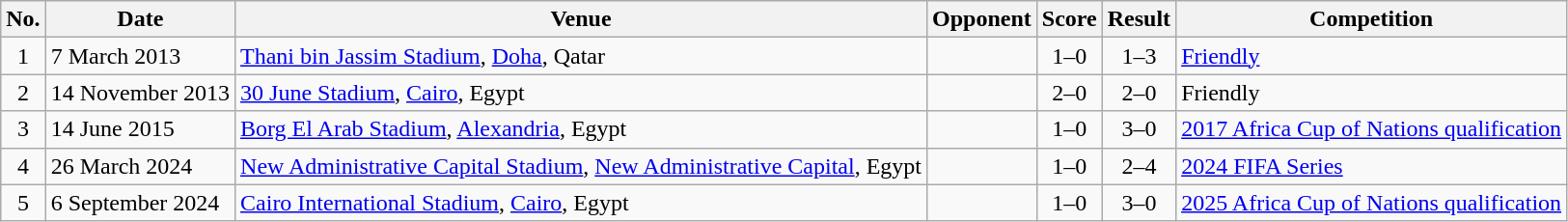<table class="wikitable sortable">
<tr>
<th scope="col">No.</th>
<th scope="col">Date</th>
<th scope="col">Venue</th>
<th scope="col">Opponent</th>
<th scope="col">Score</th>
<th scope="col">Result</th>
<th scope="col">Competition</th>
</tr>
<tr>
<td align="center">1</td>
<td>7 March 2013</td>
<td><a href='#'>Thani bin Jassim Stadium</a>, <a href='#'>Doha</a>, Qatar</td>
<td></td>
<td align="center">1–0</td>
<td align="center">1–3</td>
<td><a href='#'>Friendly</a></td>
</tr>
<tr>
<td align="center">2</td>
<td>14 November 2013</td>
<td><a href='#'>30 June Stadium</a>, <a href='#'>Cairo</a>, Egypt</td>
<td></td>
<td align="center">2–0</td>
<td align="center">2–0</td>
<td>Friendly</td>
</tr>
<tr>
<td align="center">3</td>
<td>14 June 2015</td>
<td><a href='#'>Borg El Arab Stadium</a>, <a href='#'>Alexandria</a>, Egypt</td>
<td></td>
<td align="center">1–0</td>
<td align="center">3–0</td>
<td><a href='#'>2017 Africa Cup of Nations qualification</a></td>
</tr>
<tr>
<td align="center">4</td>
<td>26 March 2024</td>
<td><a href='#'>New Administrative Capital Stadium</a>, <a href='#'>New Administrative Capital</a>, Egypt</td>
<td></td>
<td align="center">1–0</td>
<td align="center">2–4</td>
<td><a href='#'>2024 FIFA Series</a></td>
</tr>
<tr>
<td align="center">5</td>
<td>6 September 2024</td>
<td><a href='#'>Cairo International Stadium</a>, <a href='#'>Cairo</a>, Egypt</td>
<td></td>
<td align="center">1–0</td>
<td align="center">3–0</td>
<td><a href='#'>2025 Africa Cup of Nations qualification</a></td>
</tr>
</table>
